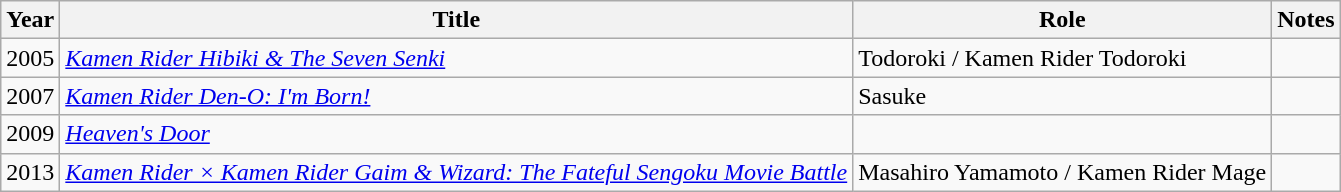<table class="wikitable">
<tr>
<th>Year</th>
<th>Title</th>
<th>Role</th>
<th>Notes</th>
</tr>
<tr>
<td>2005</td>
<td><em><a href='#'>Kamen Rider Hibiki & The Seven Senki</a></em></td>
<td>Todoroki / Kamen Rider Todoroki</td>
<td></td>
</tr>
<tr>
<td>2007</td>
<td><em><a href='#'>Kamen Rider Den-O: I'm Born!</a></em></td>
<td>Sasuke</td>
<td></td>
</tr>
<tr>
<td>2009</td>
<td><em><a href='#'>Heaven's Door</a></em></td>
<td></td>
<td></td>
</tr>
<tr>
<td>2013</td>
<td><em><a href='#'>Kamen Rider × Kamen Rider Gaim & Wizard: The Fateful Sengoku Movie Battle</a></em></td>
<td>Masahiro Yamamoto / Kamen Rider Mage</td>
<td></td>
</tr>
</table>
